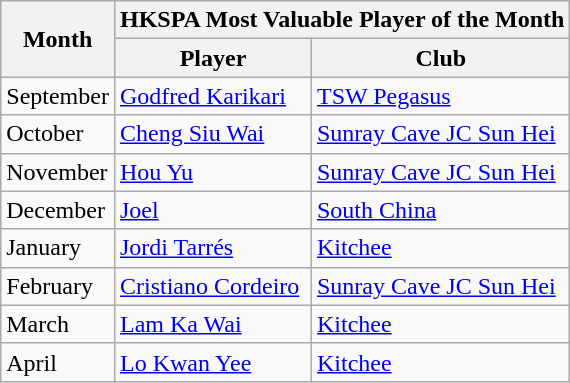<table class="wikitable">
<tr>
<th rowspan="2">Month</th>
<th colspan="2">HKSPA Most Valuable Player of the Month</th>
</tr>
<tr>
<th>Player</th>
<th>Club</th>
</tr>
<tr>
<td>September</td>
<td><a href='#'>Godfred Karikari</a></td>
<td><a href='#'>TSW Pegasus</a></td>
</tr>
<tr>
<td>October</td>
<td><a href='#'>Cheng Siu Wai</a></td>
<td><a href='#'>Sunray Cave JC Sun Hei</a></td>
</tr>
<tr>
<td>November</td>
<td><a href='#'>Hou Yu</a></td>
<td><a href='#'>Sunray Cave JC Sun Hei</a></td>
</tr>
<tr>
<td>December</td>
<td><a href='#'>Joel</a></td>
<td><a href='#'>South China</a></td>
</tr>
<tr>
<td>January</td>
<td><a href='#'>Jordi Tarrés</a></td>
<td><a href='#'>Kitchee</a></td>
</tr>
<tr>
<td>February</td>
<td><a href='#'>Cristiano Cordeiro</a></td>
<td><a href='#'>Sunray Cave JC Sun Hei</a></td>
</tr>
<tr>
<td>March</td>
<td><a href='#'>Lam Ka Wai</a></td>
<td><a href='#'>Kitchee</a></td>
</tr>
<tr>
<td>April</td>
<td><a href='#'>Lo Kwan Yee</a></td>
<td><a href='#'>Kitchee</a></td>
</tr>
</table>
